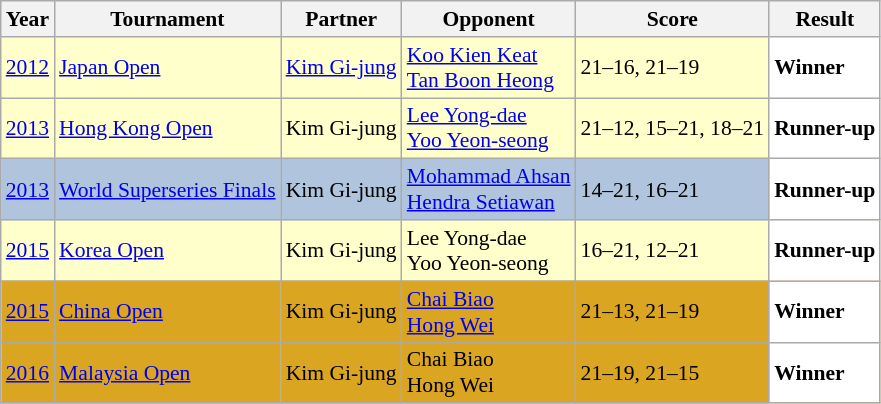<table class="sortable wikitable" style="font-size: 90%;">
<tr>
<th>Year</th>
<th>Tournament</th>
<th>Partner</th>
<th>Opponent</th>
<th>Score</th>
<th>Result</th>
</tr>
<tr style="background:#FFFFCC">
<td align="center"><a href='#'>2012</a></td>
<td align="left"><a href='#'>Japan Open</a></td>
<td align="left"> <a href='#'>Kim Gi-jung</a></td>
<td align="left"> <a href='#'>Koo Kien Keat</a> <br>  <a href='#'>Tan Boon Heong</a></td>
<td align="left">21–16, 21–19</td>
<td style="text-align:left; background:white"> <strong>Winner</strong></td>
</tr>
<tr style="background:#FFFFCC">
<td align="center"><a href='#'>2013</a></td>
<td align="left"><a href='#'>Hong Kong Open</a></td>
<td align="left"> Kim Gi-jung</td>
<td align="left"> <a href='#'>Lee Yong-dae</a> <br>  <a href='#'>Yoo Yeon-seong</a></td>
<td align="left">21–12, 15–21, 18–21</td>
<td style="text-align:left; background:white"> <strong>Runner-up</strong></td>
</tr>
<tr style="background:#B0C4DE">
<td align="center"><a href='#'>2013</a></td>
<td align="left"><a href='#'>World Superseries Finals</a></td>
<td align="left"> Kim Gi-jung</td>
<td align="left"> <a href='#'>Mohammad Ahsan</a> <br>  <a href='#'>Hendra Setiawan</a></td>
<td align="left">14–21, 16–21</td>
<td style="text-align:left; background:white"> <strong>Runner-up</strong></td>
</tr>
<tr style="background:#FFFFCC">
<td align="center"><a href='#'>2015</a></td>
<td align="left"><a href='#'>Korea Open</a></td>
<td align="left"> Kim Gi-jung</td>
<td align="left"> Lee Yong-dae <br>  Yoo Yeon-seong</td>
<td align="left">16–21, 12–21</td>
<td style="text-align:left; background:white"> <strong>Runner-up</strong></td>
</tr>
<tr style="background:#DAA520">
<td align="center"><a href='#'>2015</a></td>
<td align="left"><a href='#'>China Open</a></td>
<td align="left"> Kim Gi-jung</td>
<td align="left"> <a href='#'>Chai Biao</a> <br>  <a href='#'>Hong Wei</a></td>
<td align="left">21–13, 21–19</td>
<td style="text-align:left; background:white"> <strong>Winner</strong></td>
</tr>
<tr style="background:#DAA520">
<td align="center"><a href='#'>2016</a></td>
<td align="left"><a href='#'>Malaysia Open</a></td>
<td align="left"> Kim Gi-jung</td>
<td align="left"> Chai Biao <br>  Hong Wei</td>
<td align="left">21–19, 21–15</td>
<td style="text-align:left; background:white"> <strong>Winner</strong></td>
</tr>
</table>
